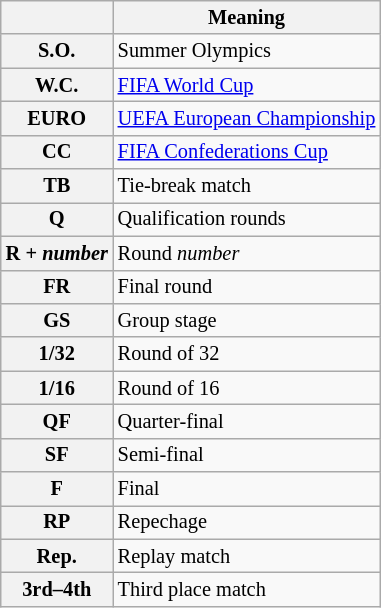<table class="wikitable" style="font-size: 85%">
<tr>
<th></th>
<th>Meaning</th>
</tr>
<tr>
<th>S.O.</th>
<td>Summer Olympics</td>
</tr>
<tr>
<th>W.C.</th>
<td><a href='#'>FIFA World Cup</a></td>
</tr>
<tr>
<th>EURO</th>
<td><a href='#'>UEFA European Championship</a></td>
</tr>
<tr>
<th>CC</th>
<td><a href='#'>FIFA Confederations Cup</a></td>
</tr>
<tr>
<th>TB</th>
<td>Tie-break match</td>
</tr>
<tr>
<th>Q</th>
<td>Qualification rounds</td>
</tr>
<tr>
<th>R + <em>number</em></th>
<td>Round <em>number</em></td>
</tr>
<tr>
<th>FR</th>
<td>Final round</td>
</tr>
<tr>
<th>GS</th>
<td>Group stage</td>
</tr>
<tr>
<th>1/32</th>
<td>Round of 32</td>
</tr>
<tr>
<th>1/16</th>
<td>Round of 16</td>
</tr>
<tr>
<th>QF</th>
<td>Quarter-final</td>
</tr>
<tr>
<th>SF</th>
<td>Semi-final</td>
</tr>
<tr>
<th>F</th>
<td>Final</td>
</tr>
<tr>
<th>RP</th>
<td>Repechage</td>
</tr>
<tr>
<th>Rep.</th>
<td>Replay match</td>
</tr>
<tr>
<th>3rd–4th</th>
<td>Third place match</td>
</tr>
</table>
